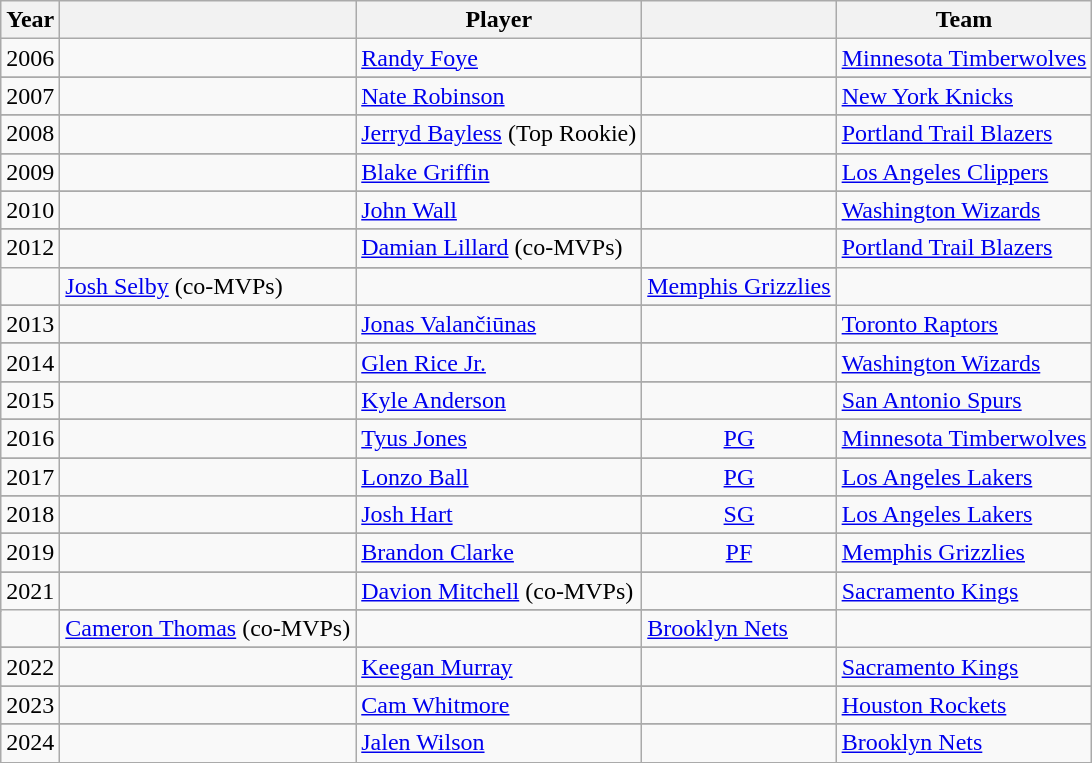<table class="wikitable sortable">
<tr>
<th>Year</th>
<th></th>
<th>Player</th>
<th></th>
<th>Team</th>
</tr>
<tr>
<td style="text-align:center;">2006</td>
<td style="text-align:center;"></td>
<td><a href='#'>Randy Foye</a></td>
<td style="text-align:center;"></td>
<td><a href='#'>Minnesota Timberwolves</a></td>
</tr>
<tr>
</tr>
<tr>
<td style="text-align:center;">2007</td>
<td style="text-align:center;"></td>
<td><a href='#'>Nate Robinson</a></td>
<td style="text-align:center;"></td>
<td><a href='#'>New York Knicks</a></td>
</tr>
<tr>
</tr>
<tr>
<td style="text-align:center;">2008</td>
<td style="text-align:center;"></td>
<td><a href='#'>Jerryd Bayless</a> (Top Rookie)</td>
<td style="text-align:center;"></td>
<td><a href='#'>Portland Trail Blazers</a></td>
</tr>
<tr>
</tr>
<tr>
<td style="text-align:center;">2009</td>
<td style="text-align:center;"></td>
<td><a href='#'>Blake Griffin</a></td>
<td style="text-align:center;"></td>
<td><a href='#'>Los Angeles Clippers</a></td>
</tr>
<tr>
</tr>
<tr>
<td style="text-align:center;">2010</td>
<td style="text-align:center;"></td>
<td><a href='#'>John Wall</a></td>
<td style="text-align:center;"></td>
<td><a href='#'>Washington Wizards</a></td>
</tr>
<tr>
</tr>
<tr>
<td align="center" rowspan=2>2012</td>
<td style="text-align:center;"></td>
<td><a href='#'>Damian Lillard</a> (co-MVPs)</td>
<td style="text-align:center;"></td>
<td><a href='#'>Portland Trail Blazers</a></td>
</tr>
<tr>
</tr>
<tr>
<td style="text-align:center;"></td>
<td><a href='#'>Josh Selby</a> (co-MVPs)</td>
<td style="text-align:center;"></td>
<td><a href='#'>Memphis Grizzlies</a></td>
</tr>
<tr>
</tr>
<tr>
<td style="text-align:center;">2013</td>
<td style="text-align:center;"></td>
<td><a href='#'>Jonas Valančiūnas</a></td>
<td style="text-align:center;"></td>
<td><a href='#'>Toronto Raptors</a></td>
</tr>
<tr>
</tr>
<tr>
<td style="text-align:center;">2014</td>
<td style="text-align:center;"></td>
<td><a href='#'>Glen Rice Jr.</a></td>
<td style="text-align:center;"></td>
<td><a href='#'>Washington Wizards</a></td>
</tr>
<tr>
</tr>
<tr>
<td style="text-align:center;">2015</td>
<td style="text-align:center;"></td>
<td><a href='#'>Kyle Anderson</a></td>
<td style="text-align:center;"></td>
<td><a href='#'>San Antonio Spurs</a></td>
</tr>
<tr>
</tr>
<tr>
<td style="text-align:center;">2016</td>
<td style="text-align:center;"></td>
<td><a href='#'>Tyus Jones</a></td>
<td style="text-align:center;"><a href='#'>PG</a></td>
<td><a href='#'>Minnesota Timberwolves</a></td>
</tr>
<tr>
</tr>
<tr>
<td style="text-align:center;">2017</td>
<td style="text-align:center;"></td>
<td><a href='#'>Lonzo Ball</a></td>
<td style="text-align:center;"><a href='#'>PG</a></td>
<td><a href='#'>Los Angeles Lakers</a></td>
</tr>
<tr>
</tr>
<tr>
<td style="text-align:center;">2018</td>
<td style="text-align:center;"></td>
<td><a href='#'>Josh Hart</a></td>
<td style="text-align:center;"><a href='#'>SG</a></td>
<td><a href='#'>Los Angeles Lakers</a></td>
</tr>
<tr>
</tr>
<tr>
<td style="text-align:center;">2019</td>
<td style="text-align:center;"></td>
<td><a href='#'>Brandon Clarke</a></td>
<td style="text-align:center;"><a href='#'>PF</a></td>
<td><a href='#'>Memphis Grizzlies</a></td>
</tr>
<tr>
</tr>
<tr>
<td align="center" rowspan=2>2021</td>
<td style="text-align:center;"></td>
<td><a href='#'>Davion Mitchell</a> (co-MVPs)</td>
<td style="text-align:center;"></td>
<td><a href='#'>Sacramento Kings</a></td>
</tr>
<tr>
</tr>
<tr>
<td style="text-align:center;"></td>
<td><a href='#'>Cameron Thomas</a> (co-MVPs)</td>
<td style="text-align:center;"></td>
<td><a href='#'>Brooklyn Nets</a></td>
</tr>
<tr>
</tr>
<tr>
<td style="text-align:center;">2022</td>
<td style="text-align:center;"></td>
<td><a href='#'>Keegan Murray</a></td>
<td style="text-align:center;"></td>
<td><a href='#'>Sacramento Kings</a></td>
</tr>
<tr>
</tr>
<tr>
<td style="text-align:center;">2023</td>
<td style="text-align:center;"></td>
<td><a href='#'>Cam Whitmore</a></td>
<td style="text-align:center;"></td>
<td><a href='#'>Houston Rockets</a></td>
</tr>
<tr>
</tr>
<tr>
<td style="text-align:center;">2024</td>
<td style="text-align:center;"></td>
<td><a href='#'>Jalen Wilson</a></td>
<td style="text-align:center;"></td>
<td><a href='#'>Brooklyn Nets</a></td>
</tr>
</table>
